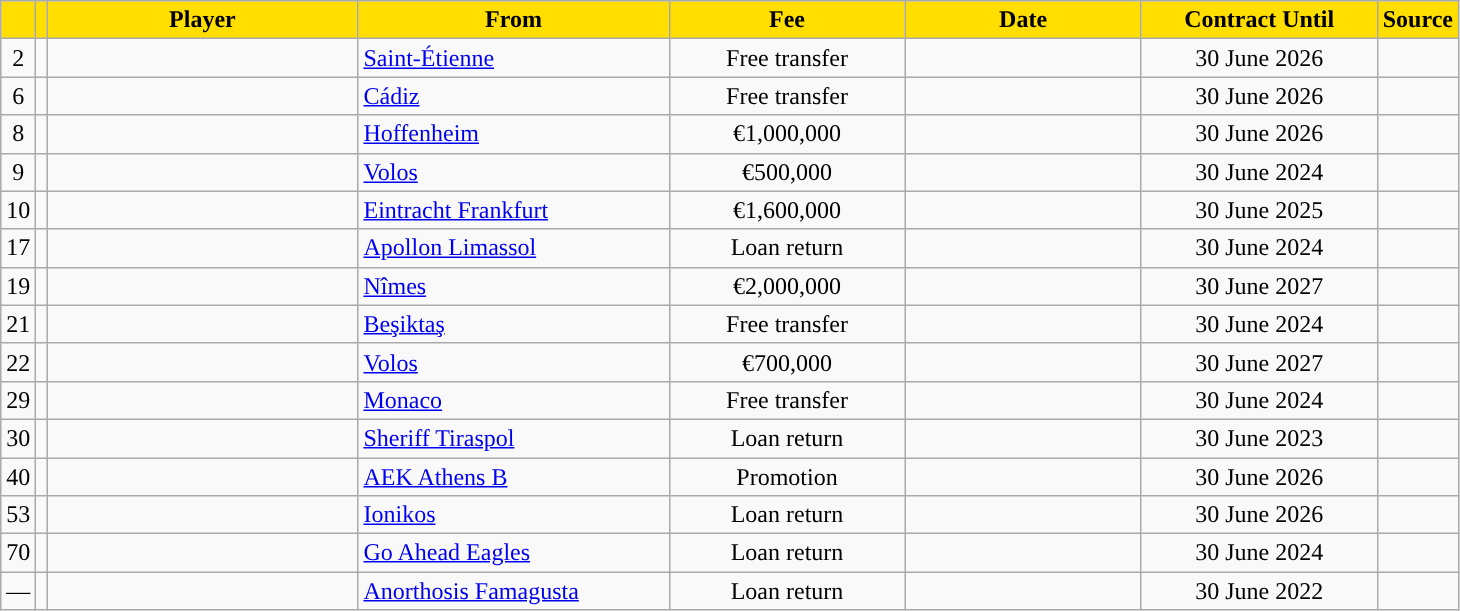<table class="wikitable sortable">
<tr>
<th style="background:#FFDE00"></th>
<th style="background:#FFDE00"></th>
<th width=200 style="background:#FFDE00">Player</th>
<th width=200 style="background:#FFDE00">From</th>
<th width=150 style="background:#FFDE00">Fee</th>
<th width=150 style="background:#FFDE00">Date</th>
<th width=150 style="background:#FFDE00">Contract Until</th>
<th style="background:#FFDE00">Source</th>
</tr>
<tr>
<td align=center>2</td>
<td align=center></td>
<td></td>
<td> <a href='#'>Saint-Étienne</a></td>
<td align=center>Free transfer</td>
<td align=center></td>
<td align=center>30 June 2026</td>
<td align=center></td>
</tr>
<tr>
<td align=center>6</td>
<td align=center></td>
<td></td>
<td> <a href='#'>Cádiz</a></td>
<td align=center>Free transfer</td>
<td align=center></td>
<td align=center>30 June 2026</td>
<td align=center></td>
</tr>
<tr>
<td align=center>8</td>
<td align=center></td>
<td></td>
<td> <a href='#'>Hoffenheim</a></td>
<td align=center>€1,000,000</td>
<td align=center></td>
<td align=center>30 June 2026</td>
<td align=center></td>
</tr>
<tr>
<td align=center>9</td>
<td align=center></td>
<td></td>
<td> <a href='#'>Volos</a></td>
<td align=center>€500,000</td>
<td align=center></td>
<td align=center>30 June 2024</td>
<td align=center></td>
</tr>
<tr>
<td align=center>10</td>
<td align=center></td>
<td></td>
<td> <a href='#'>Eintracht Frankfurt</a></td>
<td align=center>€1,600,000</td>
<td align=center></td>
<td align=center>30 June 2025</td>
<td align=center></td>
</tr>
<tr>
<td align=center>17</td>
<td align=center></td>
<td></td>
<td> <a href='#'>Apollon Limassol</a></td>
<td align=center>Loan return</td>
<td align=center></td>
<td align=center>30 June 2024</td>
<td align=center></td>
</tr>
<tr>
<td align=center>19</td>
<td align=center></td>
<td></td>
<td> <a href='#'>Nîmes</a></td>
<td align=center>€2,000,000</td>
<td align=center></td>
<td align=center>30 June 2027</td>
<td align=center></td>
</tr>
<tr>
<td align=center>21</td>
<td align=center></td>
<td></td>
<td> <a href='#'>Beşiktaş</a></td>
<td align=center>Free transfer</td>
<td align=center></td>
<td align=center>30 June 2024</td>
<td align=center></td>
</tr>
<tr>
<td align=center>22</td>
<td align=center></td>
<td></td>
<td> <a href='#'>Volos</a></td>
<td align=center>€700,000</td>
<td align=center></td>
<td align=center>30 June 2027</td>
<td align=center></td>
</tr>
<tr>
<td align=center>29</td>
<td align=center></td>
<td></td>
<td> <a href='#'>Monaco</a></td>
<td align=center>Free transfer</td>
<td align=center></td>
<td align=center>30 June 2024</td>
<td align=center></td>
</tr>
<tr>
<td align=center>30</td>
<td align=center></td>
<td></td>
<td> <a href='#'>Sheriff Tiraspol</a></td>
<td align=center>Loan return</td>
<td align=center></td>
<td align=center>30 June 2023</td>
<td align=center></td>
</tr>
<tr>
<td align=center>40</td>
<td align=center></td>
<td></td>
<td> <a href='#'>AEK Athens B</a></td>
<td align=center>Promotion</td>
<td align=center></td>
<td align=center>30 June 2026</td>
<td align=center></td>
</tr>
<tr>
<td align=center>53</td>
<td align=center></td>
<td></td>
<td> <a href='#'>Ionikos</a></td>
<td align=center>Loan return</td>
<td align=center></td>
<td align=center>30 June 2026</td>
<td align=center></td>
</tr>
<tr>
<td align=center>70</td>
<td align=center></td>
<td></td>
<td> <a href='#'>Go Ahead Eagles</a></td>
<td align=center>Loan return</td>
<td align=center></td>
<td align=center>30 June 2024</td>
<td align=center></td>
</tr>
<tr>
<td align=center>—</td>
<td align=center></td>
<td></td>
<td> <a href='#'>Anorthosis Famagusta</a></td>
<td align=center>Loan return</td>
<td align=center></td>
<td align=center>30 June 2022</td>
<td align=center></td>
</tr>
</table>
